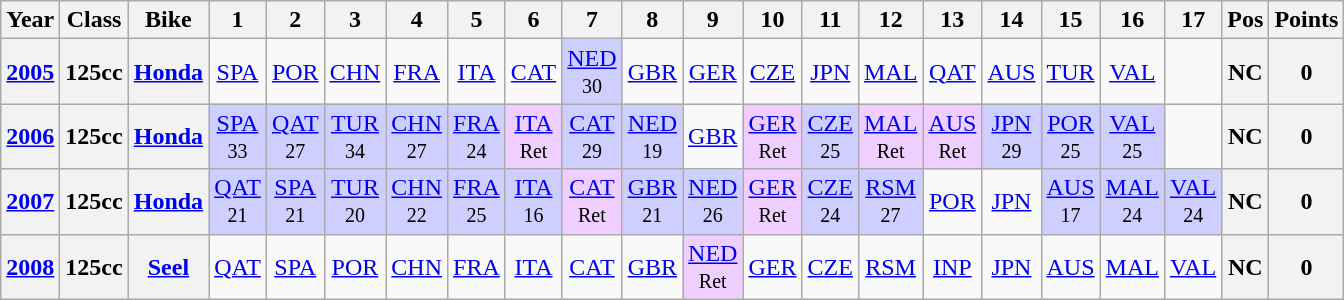<table class="wikitable" style="text-align:center">
<tr>
<th>Year</th>
<th>Class</th>
<th>Bike</th>
<th>1</th>
<th>2</th>
<th>3</th>
<th>4</th>
<th>5</th>
<th>6</th>
<th>7</th>
<th>8</th>
<th>9</th>
<th>10</th>
<th>11</th>
<th>12</th>
<th>13</th>
<th>14</th>
<th>15</th>
<th>16</th>
<th>17</th>
<th>Pos</th>
<th>Points</th>
</tr>
<tr>
<th><a href='#'>2005</a></th>
<th>125cc</th>
<th><a href='#'>Honda</a></th>
<td><a href='#'>SPA</a></td>
<td><a href='#'>POR</a></td>
<td><a href='#'>CHN</a></td>
<td><a href='#'>FRA</a></td>
<td><a href='#'>ITA</a></td>
<td><a href='#'>CAT</a></td>
<td style="background:#CFCFFF;"><a href='#'>NED</a><br><small>30</small></td>
<td><a href='#'>GBR</a></td>
<td><a href='#'>GER</a></td>
<td><a href='#'>CZE</a></td>
<td><a href='#'>JPN</a></td>
<td><a href='#'>MAL</a></td>
<td><a href='#'>QAT</a></td>
<td><a href='#'>AUS</a></td>
<td><a href='#'>TUR</a></td>
<td><a href='#'>VAL</a></td>
<td></td>
<th>NC</th>
<th>0</th>
</tr>
<tr>
<th align="left"><a href='#'>2006</a></th>
<th align="left">125cc</th>
<th align="left"><a href='#'>Honda</a></th>
<td style="background:#CFCFFF;"><a href='#'>SPA</a><br><small>33</small></td>
<td style="background:#CFCFFF;"><a href='#'>QAT</a><br><small>27</small></td>
<td style="background:#CFCFFF;"><a href='#'>TUR</a><br><small>34</small></td>
<td style="background:#CFCFFF;"><a href='#'>CHN</a><br><small>27</small></td>
<td style="background:#CFCFFF;"><a href='#'>FRA</a><br><small>24</small></td>
<td style="background:#EFCFFF;"><a href='#'>ITA</a><br><small>Ret</small></td>
<td style="background:#CFCFFF;"><a href='#'>CAT</a><br><small>29</small></td>
<td style="background:#CFCFFF;"><a href='#'>NED</a><br><small>19</small></td>
<td><a href='#'>GBR</a></td>
<td style="background:#EFCFFF;"><a href='#'>GER</a><br><small>Ret</small></td>
<td style="background:#CFCFFF;"><a href='#'>CZE</a><br><small>25</small></td>
<td style="background:#EFCFFF;"><a href='#'>MAL</a><br><small>Ret</small></td>
<td style="background:#EFCFFF;"><a href='#'>AUS</a><br><small>Ret</small></td>
<td style="background:#CFCFFF;"><a href='#'>JPN</a><br><small>29</small></td>
<td style="background:#CFCFFF;"><a href='#'>POR</a><br><small>25</small></td>
<td style="background:#CFCFFF;"><a href='#'>VAL</a><br><small>25</small></td>
<td></td>
<th>NC</th>
<th>0</th>
</tr>
<tr>
<th align="left"><a href='#'>2007</a></th>
<th align="left">125cc</th>
<th align="left"><a href='#'>Honda</a></th>
<td style="background:#CFCFFF;"><a href='#'>QAT</a><br><small>21</small></td>
<td style="background:#CFCFFF;"><a href='#'>SPA</a><br><small>21</small></td>
<td style="background:#CFCFFF;"><a href='#'>TUR</a><br><small>20</small></td>
<td style="background:#CFCFFF;"><a href='#'>CHN</a><br><small>22</small></td>
<td style="background:#CFCFFF;"><a href='#'>FRA</a><br><small>25</small></td>
<td style="background:#CFCFFF;"><a href='#'>ITA</a><br><small>16</small></td>
<td style="background:#EFCFFF;"><a href='#'>CAT</a><br><small>Ret</small></td>
<td style="background:#CFCFFF;"><a href='#'>GBR</a><br><small>21</small></td>
<td style="background:#CFCFFF;"><a href='#'>NED</a><br><small>26</small></td>
<td style="background:#EFCFFF;"><a href='#'>GER</a><br><small>Ret</small></td>
<td style="background:#CFCFFF;"><a href='#'>CZE</a><br><small>24</small></td>
<td style="background:#CFCFFF;"><a href='#'>RSM</a><br><small>27</small></td>
<td><a href='#'>POR</a></td>
<td><a href='#'>JPN</a></td>
<td style="background:#CFCFFF;"><a href='#'>AUS</a><br><small>17</small></td>
<td style="background:#CFCFFF;"><a href='#'>MAL</a><br><small>24</small></td>
<td style="background:#CFCFFF;"><a href='#'>VAL</a><br><small>24</small></td>
<th>NC</th>
<th>0</th>
</tr>
<tr>
<th align="left"><a href='#'>2008</a></th>
<th align="left">125cc</th>
<th align="left"><a href='#'>Seel</a></th>
<td><a href='#'>QAT</a></td>
<td><a href='#'>SPA</a></td>
<td><a href='#'>POR</a></td>
<td><a href='#'>CHN</a></td>
<td><a href='#'>FRA</a></td>
<td><a href='#'>ITA</a></td>
<td><a href='#'>CAT</a></td>
<td><a href='#'>GBR</a></td>
<td style="background:#EFCFFF;"><a href='#'>NED</a><br><small>Ret</small></td>
<td><a href='#'>GER</a></td>
<td><a href='#'>CZE</a></td>
<td><a href='#'>RSM</a></td>
<td><a href='#'>INP</a></td>
<td><a href='#'>JPN</a></td>
<td><a href='#'>AUS</a></td>
<td><a href='#'>MAL</a></td>
<td><a href='#'>VAL</a></td>
<th>NC</th>
<th>0</th>
</tr>
</table>
